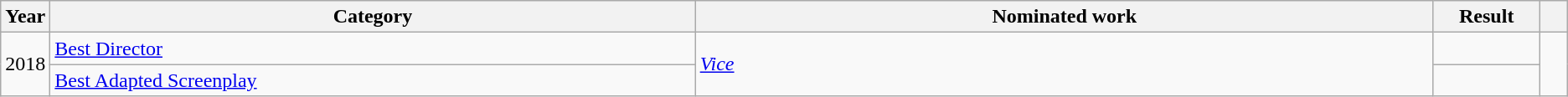<table class=wikitable>
<tr>
<th scope="col" style="width:1em;">Year</th>
<th scope="col" style="width:34em;">Category</th>
<th scope="col" style="width:39em;">Nominated work</th>
<th scope="col" style="width:5em;">Result</th>
<th scope="col" style="width:1em;"></th>
</tr>
<tr>
<td rowspan="2">2018</td>
<td><a href='#'>Best Director</a></td>
<td rowspan="2"><em><a href='#'>Vice</a></em></td>
<td></td>
<td rowspan="2"></td>
</tr>
<tr>
<td><a href='#'>Best Adapted Screenplay</a></td>
<td></td>
</tr>
</table>
